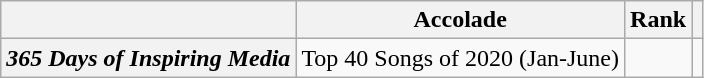<table class="sortable wikitable plainrowheaders">
<tr>
<th></th>
<th>Accolade</th>
<th>Rank</th>
<th class="unsortable"></th>
</tr>
<tr>
<th scope="row"><em>365 Days of Inspiring Media</em></th>
<td>Top 40 Songs of 2020 (Jan-June)</td>
<td></td>
<td></td>
</tr>
</table>
